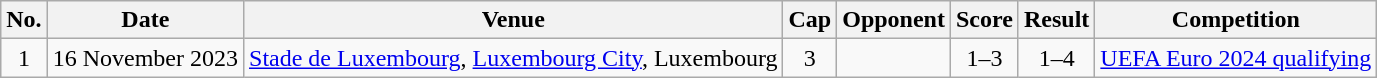<table class="wikitable sortable">
<tr>
<th scope=col>No.</th>
<th scope=col>Date</th>
<th scope=col>Venue</th>
<th scope=col>Cap</th>
<th scope=col>Opponent</th>
<th scope=col>Score</th>
<th scope=col>Result</th>
<th scope=col>Competition</th>
</tr>
<tr>
<td align=center>1</td>
<td>16 November 2023</td>
<td><a href='#'>Stade de Luxembourg</a>, <a href='#'>Luxembourg City</a>, Luxembourg</td>
<td align=center>3</td>
<td></td>
<td align=center>1–3</td>
<td align=center>1–4</td>
<td><a href='#'>UEFA Euro 2024 qualifying</a></td>
</tr>
</table>
